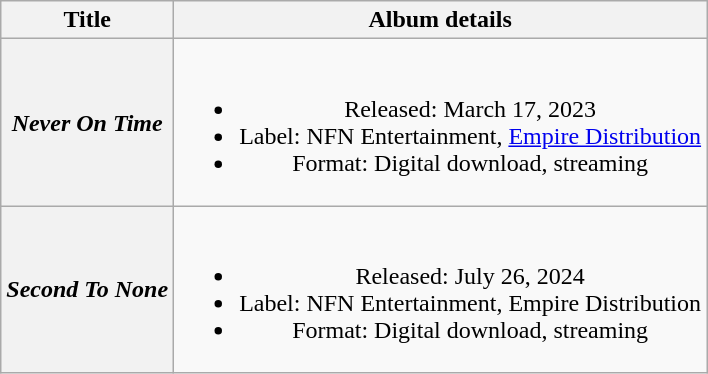<table class="wikitable plainrowheaders" style="text-align:center">
<tr>
<th>Title</th>
<th>Album details</th>
</tr>
<tr>
<th scope="row"><em>Never On Time</em></th>
<td><br><ul><li>Released: March 17, 2023</li><li>Label: NFN Entertainment, <a href='#'>Empire Distribution</a></li><li>Format: Digital download, streaming</li></ul></td>
</tr>
<tr>
<th scope="row"><em>Second To None</th>
<td><br><ul><li>Released: July 26, 2024</li><li>Label: NFN Entertainment, Empire Distribution</li><li>Format: Digital download, streaming</li></ul></td>
</tr>
</table>
